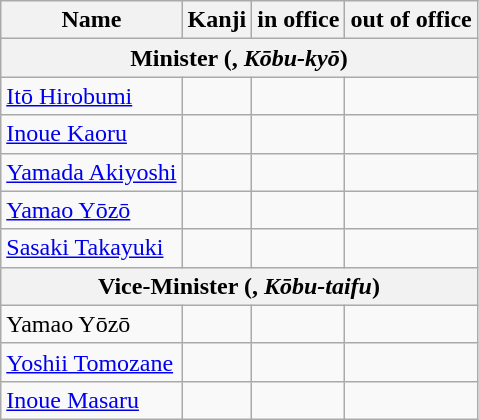<table class="wikitable">
<tr>
<th>Name</th>
<th>Kanji</th>
<th>in office</th>
<th>out of office</th>
</tr>
<tr>
<th colspan="4">Minister (, <em>Kōbu-kyō</em>)</th>
</tr>
<tr>
<td><a href='#'>Itō Hirobumi</a></td>
<td></td>
<td style="text-align:right;"></td>
<td style="text-align:right;"></td>
</tr>
<tr>
<td><a href='#'>Inoue Kaoru</a></td>
<td></td>
<td style="text-align:right;"></td>
<td style="text-align:right;"></td>
</tr>
<tr>
<td><a href='#'>Yamada Akiyoshi</a></td>
<td></td>
<td style="text-align:right;"></td>
<td style="text-align:right;"></td>
</tr>
<tr>
<td><a href='#'>Yamao Yōzō</a></td>
<td></td>
<td style="text-align:right;"></td>
<td style="text-align:right;"></td>
</tr>
<tr>
<td><a href='#'>Sasaki Takayuki</a></td>
<td></td>
<td style="text-align:right;"></td>
<td style="text-align:right;"></td>
</tr>
<tr>
<th colspan="4">Vice-Minister (, <em>Kōbu-taifu</em>)</th>
</tr>
<tr>
<td>Yamao Yōzō</td>
<td></td>
<td style="text-align:right;"></td>
<td style="text-align:right;"></td>
</tr>
<tr>
<td><a href='#'>Yoshii Tomozane</a></td>
<td></td>
<td style="text-align:right;"></td>
<td style="text-align:right;"></td>
</tr>
<tr>
<td><a href='#'>Inoue Masaru</a></td>
<td></td>
<td style="text-align:right;"></td>
<td style="text-align:right;"></td>
</tr>
</table>
